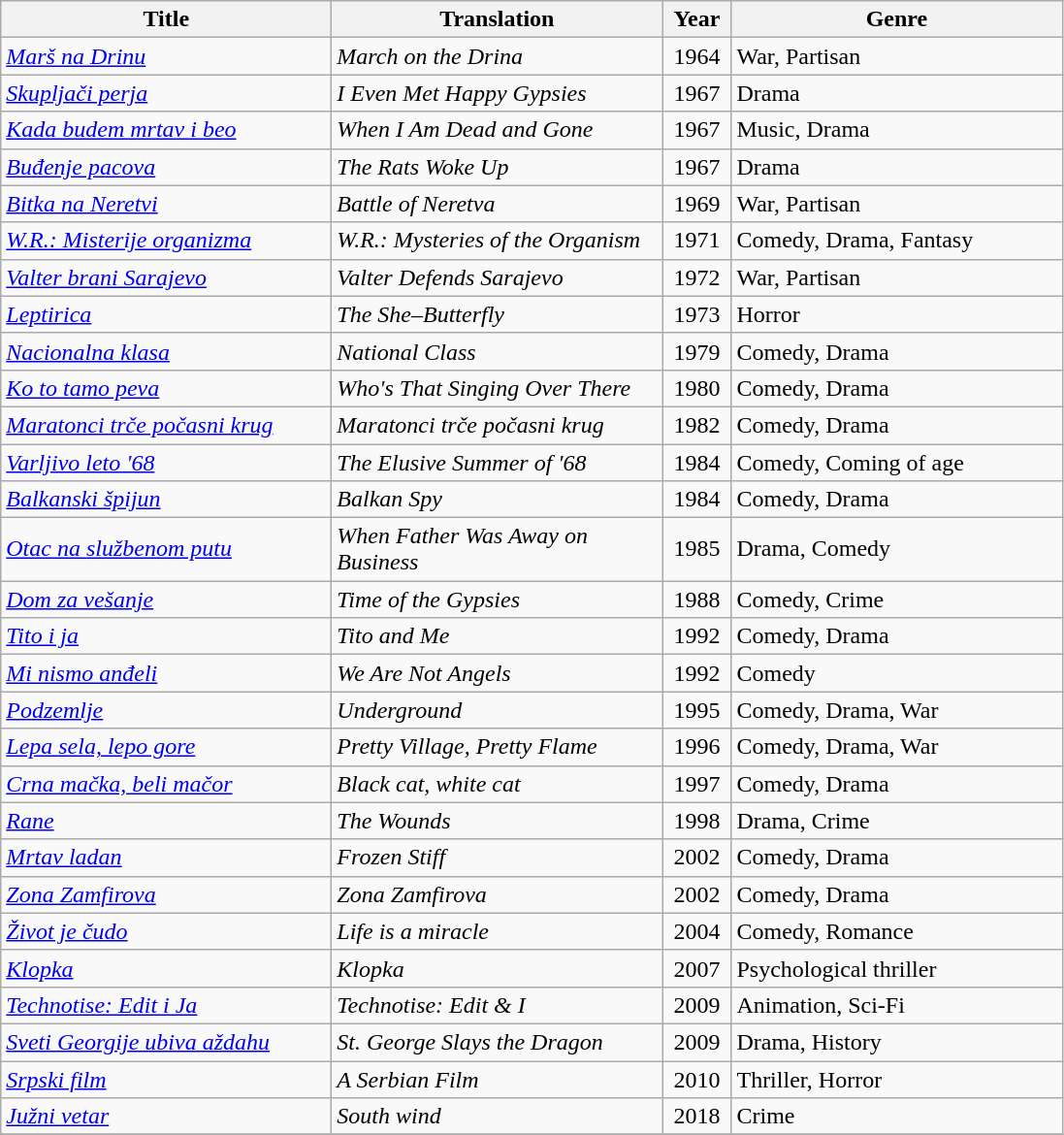<table class="wikitable collapsible" style="text-align: center;">
<tr>
<th width=220>Title</th>
<th width=220>Translation</th>
<th width=40>Year</th>
<th width=220>Genre</th>
</tr>
<tr>
<td align="left"><em><a href='#'>Marš na Drinu</a></em></td>
<td align="left"><em>March on the Drina</em></td>
<td>1964</td>
<td align="left">War, Partisan</td>
</tr>
<tr>
<td align="left"><em><a href='#'>Skupljači perja</a></em></td>
<td align="left"><em>I Even Met Happy Gypsies</em></td>
<td>1967</td>
<td align="left">Drama</td>
</tr>
<tr>
<td align="left"><em><a href='#'>Kada budem mrtav i beo</a></em></td>
<td align="left"><em>When I Am Dead and Gone</em></td>
<td>1967</td>
<td align="left">Music, Drama</td>
</tr>
<tr>
<td align="left"><em><a href='#'>Buđenje pacova</a></em></td>
<td align="left"><em>The Rats Woke Up</em></td>
<td>1967</td>
<td align="left">Drama</td>
</tr>
<tr>
<td align="left"><em><a href='#'>Bitka na Neretvi</a></em></td>
<td align="left"><em>Battle of Neretva</em></td>
<td>1969</td>
<td align="left">War, Partisan</td>
</tr>
<tr>
<td align="left"><em><a href='#'>W.R.: Misterije organizma</a></em></td>
<td align="left"><em>W.R.: Mysteries of the Organism</em></td>
<td>1971</td>
<td align="left">Comedy, Drama, Fantasy</td>
</tr>
<tr>
<td align="left"><em><a href='#'>Valter brani Sarajevo</a></em></td>
<td align="left"><em>Valter Defends Sarajevo</em></td>
<td>1972</td>
<td align="left">War, Partisan</td>
</tr>
<tr>
<td align="left"><em><a href='#'>Leptirica</a></em></td>
<td align="left"><em>The She–Butterfly</em></td>
<td>1973</td>
<td align="left">Horror</td>
</tr>
<tr>
<td align="left"><em><a href='#'>Nacionalna klasa</a></em></td>
<td align="left"><em>National Class</em></td>
<td>1979</td>
<td align="left">Comedy, Drama</td>
</tr>
<tr>
<td align="left"><em><a href='#'>Ko to tamo peva</a></em></td>
<td align="left"><em>Who's That Singing Over There</em></td>
<td>1980</td>
<td align="left">Comedy, Drama</td>
</tr>
<tr>
<td align="left"><em><a href='#'>Maratonci trče počasni krug</a></em></td>
<td align="left"><em>Maratonci trče počasni krug</em></td>
<td>1982</td>
<td align="left">Comedy, Drama</td>
</tr>
<tr>
<td align="left"><em><a href='#'>Varljivo leto '68</a></em></td>
<td align="left"><em>The Elusive Summer of '68</em></td>
<td>1984</td>
<td align="left">Comedy, Coming of age</td>
</tr>
<tr>
<td align="left"><em><a href='#'>Balkanski špijun</a></em></td>
<td align="left"><em>Balkan Spy</em></td>
<td>1984</td>
<td align="left">Comedy, Drama</td>
</tr>
<tr>
<td align="left"><em><a href='#'>Otac na službenom putu</a></em></td>
<td align="left"><em>When Father Was Away on Business</em></td>
<td>1985</td>
<td align="left">Drama, Comedy</td>
</tr>
<tr>
<td align="left"><em><a href='#'>Dom za vešanje</a></em></td>
<td align="left"><em>Time of the Gypsies</em></td>
<td>1988</td>
<td align="left">Comedy, Crime</td>
</tr>
<tr>
<td align="left"><em><a href='#'>Tito i ja</a></em></td>
<td align="left"><em>Tito and Me</em></td>
<td>1992</td>
<td align="left">Comedy, Drama</td>
</tr>
<tr>
<td align="left"><em><a href='#'>Mi nismo anđeli</a></em></td>
<td align="left"><em>We Are Not Angels </em></td>
<td>1992</td>
<td align="left">Comedy</td>
</tr>
<tr>
<td align="left"><em><a href='#'>Podzemlje</a></em></td>
<td align="left"><em>Underground</em></td>
<td>1995</td>
<td align="left">Comedy, Drama, War</td>
</tr>
<tr>
<td align="left"><em><a href='#'>Lepa sela, lepo gore</a></em></td>
<td align="left"><em>Pretty Village, Pretty Flame</em></td>
<td>1996</td>
<td align="left">Comedy, Drama, War</td>
</tr>
<tr>
<td align="left"><em><a href='#'>Crna mačka, beli mačor</a></em></td>
<td align="left"><em>Black cat, white cat</em></td>
<td>1997</td>
<td align="left">Comedy, Drama</td>
</tr>
<tr>
<td align="left"><em><a href='#'>Rane</a></em></td>
<td align="left"><em>The Wounds</em></td>
<td>1998</td>
<td align="left">Drama, Crime</td>
</tr>
<tr>
<td align="left"><em><a href='#'>Mrtav ladan</a></em></td>
<td align="left"><em>Frozen Stiff</em></td>
<td>2002</td>
<td align="left">Comedy, Drama</td>
</tr>
<tr>
<td align="left"><em><a href='#'>Zona Zamfirova</a></em></td>
<td align="left"><em>Zona Zamfirova</em></td>
<td>2002</td>
<td align="left">Comedy, Drama</td>
</tr>
<tr>
<td align="left"><em><a href='#'>Život je čudo</a></em></td>
<td align="left"><em>Life is a miracle</em></td>
<td>2004</td>
<td align="left">Comedy, Romance</td>
</tr>
<tr>
<td align="left"><em><a href='#'>Klopka</a> </em></td>
<td align="left"><em>Klopka</em></td>
<td>2007</td>
<td align="left">Psychological thriller</td>
</tr>
<tr>
<td align="left"><em><a href='#'>Technotise: Edit i Ja</a></em></td>
<td align="left"><em>Technotise: Edit & I</em></td>
<td>2009</td>
<td align="left">Animation, Sci-Fi</td>
</tr>
<tr>
<td align="left"><em><a href='#'>Sveti Georgije ubiva aždahu</a></em></td>
<td align="left"><em>St. George Slays the Dragon</em></td>
<td>2009</td>
<td align="left">Drama, History</td>
</tr>
<tr>
<td align="left"><em><a href='#'>Srpski film</a></em></td>
<td align="left"><em>A Serbian Film</em></td>
<td>2010</td>
<td align="left">Thriller, Horror</td>
</tr>
<tr>
<td align="left"><em><a href='#'>Južni vetar</a></em></td>
<td align="left"><em>South wind</em></td>
<td>2018</td>
<td align="left">Crime</td>
</tr>
<tr>
</tr>
</table>
